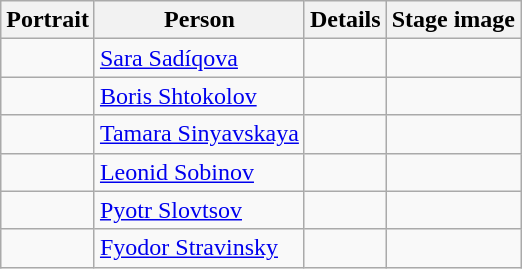<table class="wikitable">
<tr>
<th>Portrait</th>
<th>Person</th>
<th>Details</th>
<th>Stage image</th>
</tr>
<tr>
<td align=center></td>
<td><a href='#'>Sara Sadíqova</a></td>
<td></td>
<td align=center></td>
</tr>
<tr>
<td align=center></td>
<td><a href='#'>Boris Shtokolov</a></td>
<td></td>
<td align=center></td>
</tr>
<tr>
<td align=center></td>
<td><a href='#'>Tamara Sinyavskaya</a></td>
<td></td>
<td align=center></td>
</tr>
<tr>
<td align=center></td>
<td><a href='#'>Leonid Sobinov</a></td>
<td></td>
<td align=center></td>
</tr>
<tr>
<td align=center></td>
<td><a href='#'>Pyotr Slovtsov</a></td>
<td></td>
<td align=center></td>
</tr>
<tr>
<td align=center></td>
<td><a href='#'>Fyodor Stravinsky</a></td>
<td></td>
<td align=center></td>
</tr>
</table>
